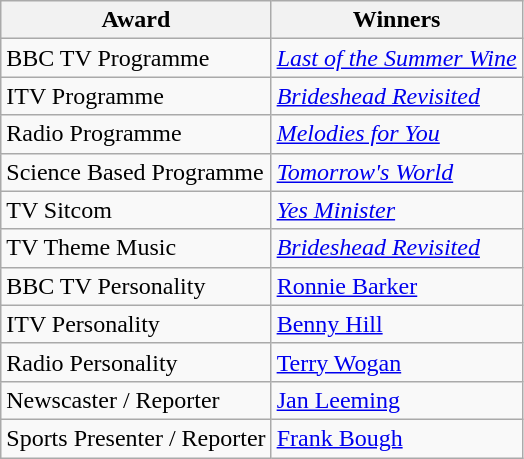<table class="wikitable">
<tr>
<th>Award</th>
<th>Winners</th>
</tr>
<tr>
<td>BBC TV Programme</td>
<td><em><a href='#'>Last of the Summer Wine</a></em></td>
</tr>
<tr>
<td>ITV Programme</td>
<td><em><a href='#'>Brideshead Revisited</a></em></td>
</tr>
<tr>
<td>Radio Programme</td>
<td><em><a href='#'>Melodies for You</a></em></td>
</tr>
<tr>
<td>Science Based Programme</td>
<td><em><a href='#'>Tomorrow's World</a></em></td>
</tr>
<tr>
<td>TV Sitcom</td>
<td><em><a href='#'>Yes Minister</a></em></td>
</tr>
<tr>
<td>TV Theme Music</td>
<td><em><a href='#'>Brideshead Revisited</a></em></td>
</tr>
<tr>
<td>BBC TV Personality</td>
<td><a href='#'>Ronnie Barker</a></td>
</tr>
<tr>
<td>ITV Personality</td>
<td><a href='#'>Benny Hill</a></td>
</tr>
<tr>
<td>Radio Personality</td>
<td><a href='#'>Terry Wogan</a></td>
</tr>
<tr>
<td>Newscaster / Reporter</td>
<td><a href='#'>Jan Leeming</a></td>
</tr>
<tr>
<td>Sports Presenter / Reporter</td>
<td><a href='#'>Frank Bough</a></td>
</tr>
</table>
